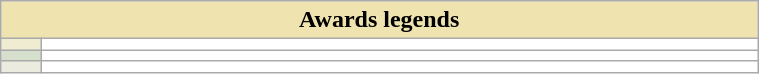<table class="wikitable" style="background-color:#FFFFFF;width:40%;">
<tr>
<th colspan="2" style="background-color:#EFE4B0;">Awards legends</th>
</tr>
<tr>
<td style="background-color:#EFECD1;width:20px;"></td>
<td></td>
</tr>
<tr>
<td style="background-color:#D6E0CC;width:20px;"></td>
<td></td>
</tr>
<tr>
<td style="background-color:#EBEBE0;width:20px;"></td>
<td></td>
</tr>
</table>
